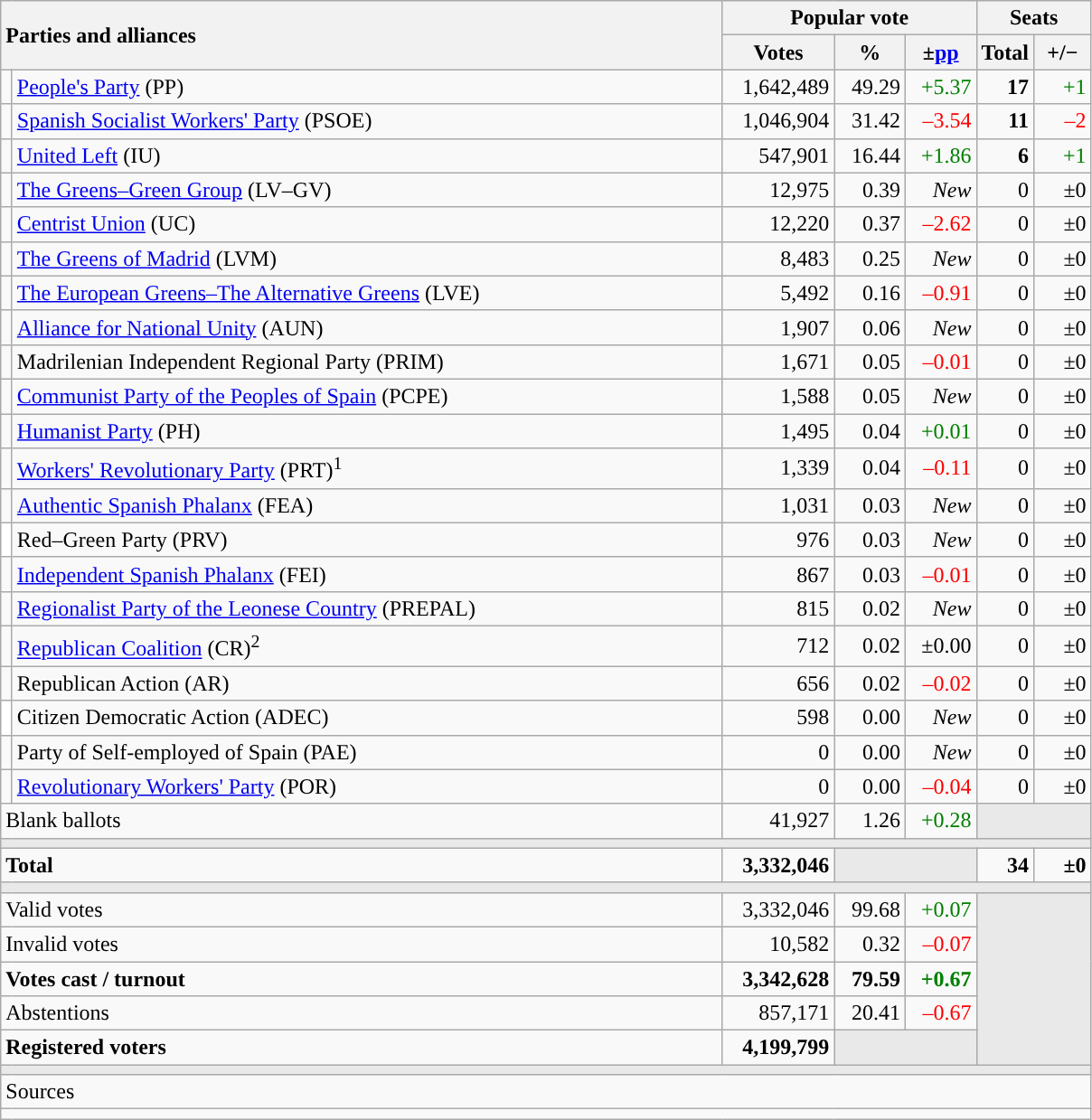<table class="wikitable" style="text-align:right;">
<tr>
<th style="text-align:left;" rowspan="2" colspan="2" width="525">Parties and alliances</th>
<th colspan="3">Popular vote</th>
<th colspan="2">Seats</th>
</tr>
<tr>
<th width="75">Votes</th>
<th width="45">%</th>
<th width="45">±<a href='#'>pp</a></th>
<th width="35">Total</th>
<th width="35">+/−</th>
</tr>
<tr>
<td width="1" style="color:inherit;background:"></td>
<td align="left"><a href='#'>People's Party</a> (PP)</td>
<td>1,642,489</td>
<td>49.29</td>
<td style="color:green;">+5.37</td>
<td><strong>17</strong></td>
<td style="color:green;">+1</td>
</tr>
<tr>
<td style="color:inherit;background:"></td>
<td align="left"><a href='#'>Spanish Socialist Workers' Party</a> (PSOE)</td>
<td>1,046,904</td>
<td>31.42</td>
<td style="color:red;">–3.54</td>
<td><strong>11</strong></td>
<td style="color:red;">–2</td>
</tr>
<tr>
<td style="color:inherit;background:"></td>
<td align="left"><a href='#'>United Left</a> (IU)</td>
<td>547,901</td>
<td>16.44</td>
<td style="color:green;">+1.86</td>
<td><strong>6</strong></td>
<td style="color:green;">+1</td>
</tr>
<tr>
<td style="color:inherit;background:"></td>
<td align="left"><a href='#'>The Greens–Green Group</a> (LV–GV)</td>
<td>12,975</td>
<td>0.39</td>
<td><em>New</em></td>
<td>0</td>
<td>±0</td>
</tr>
<tr>
<td style="color:inherit;background:"></td>
<td align="left"><a href='#'>Centrist Union</a> (UC)</td>
<td>12,220</td>
<td>0.37</td>
<td style="color:red;">–2.62</td>
<td>0</td>
<td>±0</td>
</tr>
<tr>
<td style="color:inherit;background:"></td>
<td align="left"><a href='#'>The Greens of Madrid</a> (LVM)</td>
<td>8,483</td>
<td>0.25</td>
<td><em>New</em></td>
<td>0</td>
<td>±0</td>
</tr>
<tr>
<td style="color:inherit;background:"></td>
<td align="left"><a href='#'>The European Greens–The Alternative Greens</a> (LVE)</td>
<td>5,492</td>
<td>0.16</td>
<td style="color:red;">–0.91</td>
<td>0</td>
<td>±0</td>
</tr>
<tr>
<td style="color:inherit;background:"></td>
<td align="left"><a href='#'>Alliance for National Unity</a> (AUN)</td>
<td>1,907</td>
<td>0.06</td>
<td><em>New</em></td>
<td>0</td>
<td>±0</td>
</tr>
<tr>
<td style="color:inherit;background:"></td>
<td align="left">Madrilenian Independent Regional Party (PRIM)</td>
<td>1,671</td>
<td>0.05</td>
<td style="color:red;">–0.01</td>
<td>0</td>
<td>±0</td>
</tr>
<tr>
<td style="color:inherit;background:"></td>
<td align="left"><a href='#'>Communist Party of the Peoples of Spain</a> (PCPE)</td>
<td>1,588</td>
<td>0.05</td>
<td><em>New</em></td>
<td>0</td>
<td>±0</td>
</tr>
<tr>
<td style="color:inherit;background:"></td>
<td align="left"><a href='#'>Humanist Party</a> (PH)</td>
<td>1,495</td>
<td>0.04</td>
<td style="color:green;">+0.01</td>
<td>0</td>
<td>±0</td>
</tr>
<tr>
<td style="color:inherit;background:"></td>
<td align="left"><a href='#'>Workers' Revolutionary Party</a> (PRT)<sup>1</sup></td>
<td>1,339</td>
<td>0.04</td>
<td style="color:red;">–0.11</td>
<td>0</td>
<td>±0</td>
</tr>
<tr>
<td style="color:inherit;background:"></td>
<td align="left"><a href='#'>Authentic Spanish Phalanx</a> (FEA)</td>
<td>1,031</td>
<td>0.03</td>
<td><em>New</em></td>
<td>0</td>
<td>±0</td>
</tr>
<tr>
<td bgcolor="white"></td>
<td align="left">Red–Green Party (PRV)</td>
<td>976</td>
<td>0.03</td>
<td><em>New</em></td>
<td>0</td>
<td>±0</td>
</tr>
<tr>
<td style="color:inherit;background:"></td>
<td align="left"><a href='#'>Independent Spanish Phalanx</a> (FEI)</td>
<td>867</td>
<td>0.03</td>
<td style="color:red;">–0.01</td>
<td>0</td>
<td>±0</td>
</tr>
<tr>
<td style="color:inherit;background:"></td>
<td align="left"><a href='#'>Regionalist Party of the Leonese Country</a> (PREPAL)</td>
<td>815</td>
<td>0.02</td>
<td><em>New</em></td>
<td>0</td>
<td>±0</td>
</tr>
<tr>
<td style="color:inherit;background:"></td>
<td align="left"><a href='#'>Republican Coalition</a> (CR)<sup>2</sup></td>
<td>712</td>
<td>0.02</td>
<td>±0.00</td>
<td>0</td>
<td>±0</td>
</tr>
<tr>
<td style="color:inherit;background:"></td>
<td align="left">Republican Action (AR)</td>
<td>656</td>
<td>0.02</td>
<td style="color:red;">–0.02</td>
<td>0</td>
<td>±0</td>
</tr>
<tr>
<td bgcolor="white"></td>
<td align="left">Citizen Democratic Action (ADEC)</td>
<td>598</td>
<td>0.00</td>
<td><em>New</em></td>
<td>0</td>
<td>±0</td>
</tr>
<tr>
<td style="color:inherit;background:"></td>
<td align="left">Party of Self-employed of Spain (PAE)</td>
<td>0</td>
<td>0.00</td>
<td><em>New</em></td>
<td>0</td>
<td>±0</td>
</tr>
<tr>
<td style="color:inherit;background:"></td>
<td align="left"><a href='#'>Revolutionary Workers' Party</a> (POR)</td>
<td>0</td>
<td>0.00</td>
<td style="color:red;">–0.04</td>
<td>0</td>
<td>±0</td>
</tr>
<tr>
<td align="left" colspan="2">Blank ballots</td>
<td>41,927</td>
<td>1.26</td>
<td style="color:green;">+0.28</td>
<td bgcolor="#E9E9E9" colspan="2"></td>
</tr>
<tr>
<td colspan="7" bgcolor="#E9E9E9"></td>
</tr>
<tr style="font-weight:bold;">
<td align="left" colspan="2">Total</td>
<td>3,332,046</td>
<td bgcolor="#E9E9E9" colspan="2"></td>
<td>34</td>
<td>±0</td>
</tr>
<tr>
<td colspan="7" bgcolor="#E9E9E9"></td>
</tr>
<tr>
<td align="left" colspan="2">Valid votes</td>
<td>3,332,046</td>
<td>99.68</td>
<td style="color:green;">+0.07</td>
<td bgcolor="#E9E9E9" colspan="2" rowspan="5"></td>
</tr>
<tr>
<td align="left" colspan="2">Invalid votes</td>
<td>10,582</td>
<td>0.32</td>
<td style="color:red;">–0.07</td>
</tr>
<tr style="font-weight:bold;">
<td align="left" colspan="2">Votes cast / turnout</td>
<td>3,342,628</td>
<td>79.59</td>
<td style="color:green;">+0.67</td>
</tr>
<tr>
<td align="left" colspan="2">Abstentions</td>
<td>857,171</td>
<td>20.41</td>
<td style="color:red;">–0.67</td>
</tr>
<tr style="font-weight:bold;">
<td align="left" colspan="2">Registered voters</td>
<td>4,199,799</td>
<td bgcolor="#E9E9E9" colspan="2"></td>
</tr>
<tr>
<td colspan="7" bgcolor="#E9E9E9"></td>
</tr>
<tr>
<td align="left" colspan="7">Sources</td>
</tr>
<tr>
<td colspan="7" style="text-align:left; max-width:790px;"></td>
</tr>
</table>
